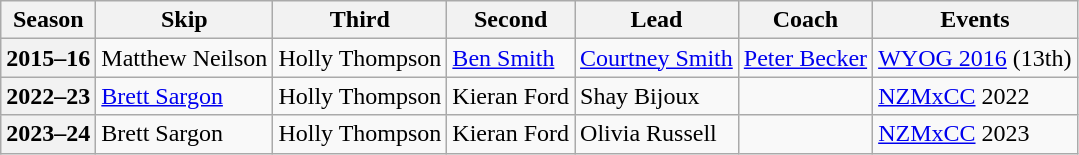<table class="wikitable">
<tr>
<th scope="col">Season</th>
<th scope="col">Skip</th>
<th scope="col">Third</th>
<th scope="col">Second</th>
<th scope="col">Lead</th>
<th scope="col">Coach</th>
<th scope="col">Events</th>
</tr>
<tr>
<th scope="row">2015–16</th>
<td>Matthew Neilson</td>
<td>Holly Thompson</td>
<td><a href='#'>Ben Smith</a></td>
<td><a href='#'>Courtney Smith</a></td>
<td><a href='#'>Peter Becker</a></td>
<td><a href='#'>WYOG 2016</a> (13th)</td>
</tr>
<tr>
<th scope="row">2022–23</th>
<td><a href='#'>Brett Sargon</a></td>
<td>Holly Thompson</td>
<td>Kieran Ford</td>
<td>Shay Bijoux</td>
<td></td>
<td><a href='#'>NZMxCC</a> 2022 </td>
</tr>
<tr>
<th scope="row">2023–24</th>
<td>Brett Sargon</td>
<td>Holly Thompson</td>
<td>Kieran Ford</td>
<td>Olivia Russell</td>
<td></td>
<td><a href='#'>NZMxCC</a> 2023 </td>
</tr>
</table>
